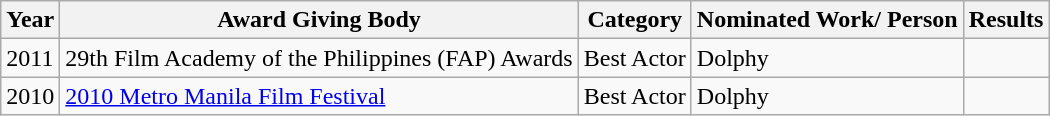<table class="wikitable">
<tr>
<th>Year</th>
<th>Award Giving Body</th>
<th>Category</th>
<th>Nominated Work/ Person</th>
<th>Results</th>
</tr>
<tr>
<td>2011</td>
<td>29th Film Academy of the Philippines (FAP) Awards</td>
<td>Best Actor</td>
<td>Dolphy</td>
<td></td>
</tr>
<tr>
<td>2010</td>
<td><a href='#'>2010 Metro Manila Film Festival</a></td>
<td>Best Actor</td>
<td>Dolphy</td>
<td></td>
</tr>
</table>
